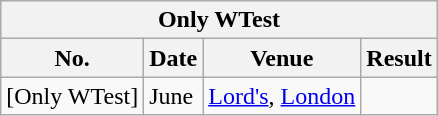<table class="wikitable">
<tr>
<th colspan="4">Only WTest</th>
</tr>
<tr>
<th>No.</th>
<th>Date</th>
<th>Venue</th>
<th>Result</th>
</tr>
<tr>
<td>[Only WTest]</td>
<td>June</td>
<td><a href='#'>Lord's</a>, <a href='#'>London</a></td>
<td></td>
</tr>
</table>
